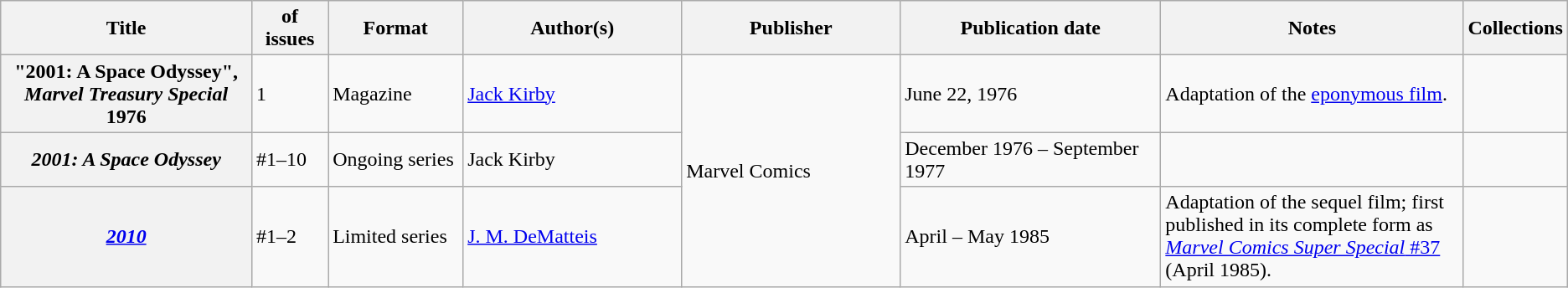<table class="wikitable">
<tr>
<th>Title</th>
<th style="width:40pt"> of issues</th>
<th style="width:75pt">Format</th>
<th style="width:125pt">Author(s)</th>
<th style="width:125pt">Publisher</th>
<th style="width:150pt">Publication date</th>
<th style="width:175pt">Notes</th>
<th>Collections</th>
</tr>
<tr>
<th>"2001: A Space Odyssey", <em>Marvel Treasury Special</em> 1976</th>
<td>1</td>
<td>Magazine</td>
<td><a href='#'>Jack Kirby</a></td>
<td rowspan="3">Marvel Comics</td>
<td>June 22, 1976</td>
<td>Adaptation of the <a href='#'>eponymous film</a>.</td>
<td></td>
</tr>
<tr>
<th><em>2001: A Space Odyssey</em></th>
<td>#1–10</td>
<td>Ongoing series</td>
<td>Jack Kirby</td>
<td>December 1976 – September 1977</td>
<td></td>
<td></td>
</tr>
<tr>
<th><em><a href='#'>2010</a></em></th>
<td>#1–2</td>
<td>Limited series</td>
<td><a href='#'>J. M. DeMatteis</a></td>
<td>April – May 1985</td>
<td>Adaptation of the sequel film; first published in its complete form as <a href='#'><em>Marvel Comics Super Special</em> #37</a> (April 1985).</td>
<td></td>
</tr>
</table>
